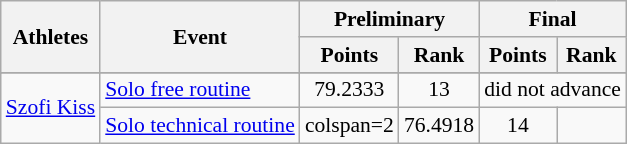<table class="wikitable" border="1" style="font-size:90%; text-align:center">
<tr>
<th rowspan="2">Athletes</th>
<th rowspan="2">Event</th>
<th colspan="2">Preliminary</th>
<th colspan="2">Final</th>
</tr>
<tr>
<th>Points</th>
<th>Rank</th>
<th>Points</th>
<th>Rank</th>
</tr>
<tr>
</tr>
<tr>
<td rowspan="2" align=left><a href='#'>Szofi Kiss</a></td>
<td align=left><a href='#'>Solo free routine</a></td>
<td>79.2333</td>
<td>13</td>
<td colspan=2>did not advance</td>
</tr>
<tr>
<td align=left><a href='#'>Solo technical routine</a></td>
<td>colspan=2 </td>
<td>76.4918</td>
<td>14</td>
</tr>
</table>
